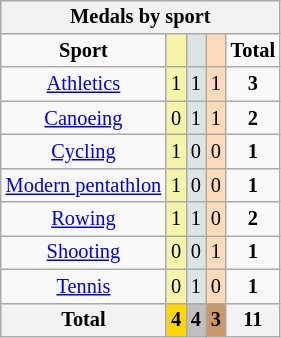<table class=wikitable style="font-size:85%; float:left;text-align:center">
<tr bgcolor=efefef>
<th colspan=7>Medals by sport</th>
</tr>
<tr align=center>
<td><strong>Sport</strong></td>
<td bgcolor=#f7f6a8></td>
<td bgcolor=#dce5e5></td>
<td bgcolor=#ffdab9></td>
<td><strong>Total</strong></td>
</tr>
<tr align=center>
<td><a href='#'>Athletics</a></td>
<td bgcolor=F7F6A8>1</td>
<td bgcolor=DCE5E5>1</td>
<td bgcolor=FFDAB9>1</td>
<td><strong>3</strong></td>
</tr>
<tr align=center>
<td><a href='#'>Canoeing</a></td>
<td bgcolor=F7F6A8>0</td>
<td bgcolor=DCE5E5>1</td>
<td bgcolor=FFDAB9>1</td>
<td><strong>2</strong></td>
</tr>
<tr align=center>
<td><a href='#'>Cycling</a></td>
<td bgcolor=F7F6A8>1</td>
<td bgcolor=DCE5E5>0</td>
<td bgcolor=FFDAB9>0</td>
<td><strong>1</strong></td>
</tr>
<tr align=center>
<td><a href='#'>Modern pentathlon</a></td>
<td bgcolor=F7F6A8>1</td>
<td bgcolor=DCE5E5>0</td>
<td bgcolor=FFDAB9>0</td>
<td><strong>1</strong></td>
</tr>
<tr align=center>
<td><a href='#'>Rowing</a></td>
<td bgcolor=F7F6A8>1</td>
<td bgcolor=DCE5E5>1</td>
<td bgcolor=FFDAB9>0</td>
<td><strong>2</strong></td>
</tr>
<tr align=center>
<td><a href='#'>Shooting</a></td>
<td bgcolor=F7F6A8>0</td>
<td bgcolor=DCE5E5>0</td>
<td bgcolor=FFDAB9>1</td>
<td><strong>1</strong></td>
</tr>
<tr align=center>
<td><a href='#'>Tennis</a></td>
<td bgcolor=F7F6A8>0</td>
<td bgcolor=DCE5E5>1</td>
<td bgcolor=FFDAB9>0</td>
<td><strong>1</strong></td>
</tr>
<tr align=center>
<th>Total</th>
<th style="background:gold">4</th>
<th style="background:silver">4</th>
<th style="background:#c96">3</th>
<th>11</th>
</tr>
</table>
